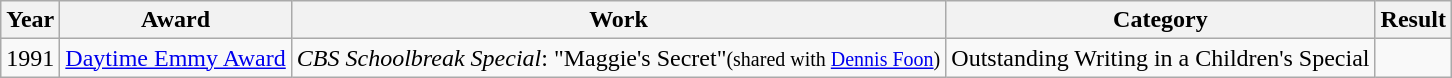<table class="wikitable">
<tr style="text-align:center;">
<th>Year</th>
<th>Award</th>
<th>Work</th>
<th>Category</th>
<th>Result</th>
</tr>
<tr>
<td>1991</td>
<td><a href='#'>Daytime Emmy Award</a></td>
<td><em>CBS Schoolbreak Special</em>: "Maggie's Secret"<small>(shared with <a href='#'>Dennis Foon</a>)</small></td>
<td>Outstanding Writing in a Children's Special</td>
<td></td>
</tr>
</table>
